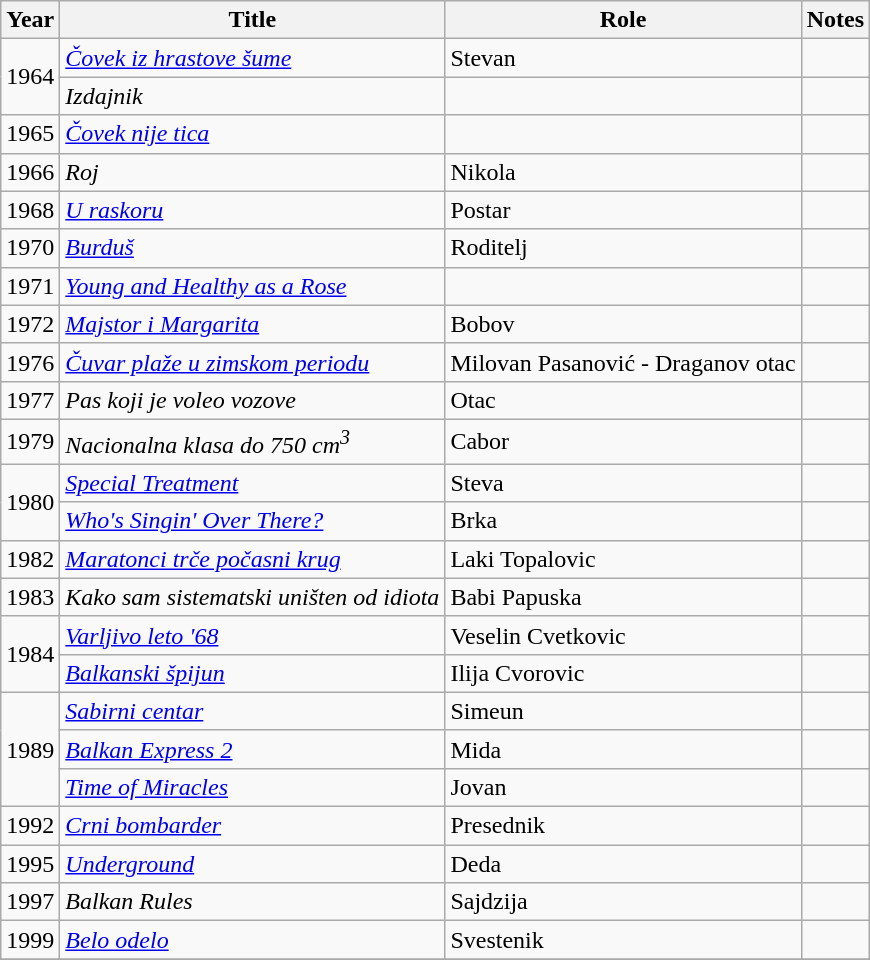<table class="wikitable sortable">
<tr>
<th>Year</th>
<th>Title</th>
<th>Role</th>
<th class="unsortable">Notes</th>
</tr>
<tr>
<td rowspan="2">1964</td>
<td><em><a href='#'>Čovek iz hrastove šume</a></em></td>
<td>Stevan</td>
<td></td>
</tr>
<tr>
<td><em>Izdajnik</em></td>
<td></td>
<td></td>
</tr>
<tr>
<td>1965</td>
<td><em><a href='#'>Čovek nije tica</a></em></td>
<td></td>
<td></td>
</tr>
<tr>
<td>1966</td>
<td><em>Roj</em></td>
<td>Nikola</td>
<td></td>
</tr>
<tr>
<td>1968</td>
<td><em><a href='#'>U raskoru</a></em></td>
<td>Postar</td>
<td></td>
</tr>
<tr>
<td>1970</td>
<td><em><a href='#'>Burduš</a></em></td>
<td>Roditelj</td>
<td></td>
</tr>
<tr>
<td>1971</td>
<td><em><a href='#'>Young and Healthy as a Rose</a></em></td>
<td></td>
<td></td>
</tr>
<tr>
<td>1972</td>
<td><em><a href='#'>Majstor i Margarita</a></em></td>
<td>Bobov</td>
<td></td>
</tr>
<tr>
<td>1976</td>
<td><em><a href='#'>Čuvar plaže u zimskom periodu</a></em></td>
<td>Milovan Pasanović - Draganov otac</td>
<td></td>
</tr>
<tr>
<td>1977</td>
<td><em>Pas koji je voleo vozove</em></td>
<td>Otac</td>
<td></td>
</tr>
<tr>
<td>1979</td>
<td><em>Nacionalna klasa do 750 cm<sup>3</sup> </em></td>
<td>Cabor</td>
<td></td>
</tr>
<tr>
<td rowspan="2">1980</td>
<td><em><a href='#'>Special Treatment</a></em></td>
<td>Steva</td>
<td></td>
</tr>
<tr>
<td><em><a href='#'>Who's Singin' Over There?</a></em></td>
<td>Brka</td>
<td></td>
</tr>
<tr>
<td>1982</td>
<td><em><a href='#'>Maratonci trče počasni krug</a></em></td>
<td>Laki Topalovic</td>
<td></td>
</tr>
<tr>
<td>1983</td>
<td><em>Kako sam sistematski uništen od idiota</em></td>
<td>Babi Papuska</td>
<td></td>
</tr>
<tr>
<td rowspan="2">1984</td>
<td><em><a href='#'>Varljivo leto '68</a></em></td>
<td>Veselin Cvetkovic</td>
<td></td>
</tr>
<tr>
<td><em><a href='#'>Balkanski špijun</a></em></td>
<td>Ilija Cvorovic</td>
<td></td>
</tr>
<tr>
<td rowspan="3">1989</td>
<td><em><a href='#'>Sabirni centar</a></em></td>
<td>Simeun</td>
<td></td>
</tr>
<tr>
<td><em><a href='#'>Balkan Express 2</a></em></td>
<td>Mida</td>
<td></td>
</tr>
<tr>
<td><em><a href='#'>Time of Miracles</a></em></td>
<td>Jovan</td>
<td></td>
</tr>
<tr>
<td>1992</td>
<td><em><a href='#'>Crni bombarder</a></em></td>
<td>Presednik</td>
<td></td>
</tr>
<tr>
<td>1995</td>
<td><em><a href='#'>Underground</a></em></td>
<td>Deda</td>
<td></td>
</tr>
<tr>
<td>1997</td>
<td><em>Balkan Rules</em></td>
<td>Sajdzija</td>
<td></td>
</tr>
<tr>
<td>1999</td>
<td><em><a href='#'>Belo odelo</a></em></td>
<td>Svestenik</td>
<td></td>
</tr>
<tr>
</tr>
</table>
